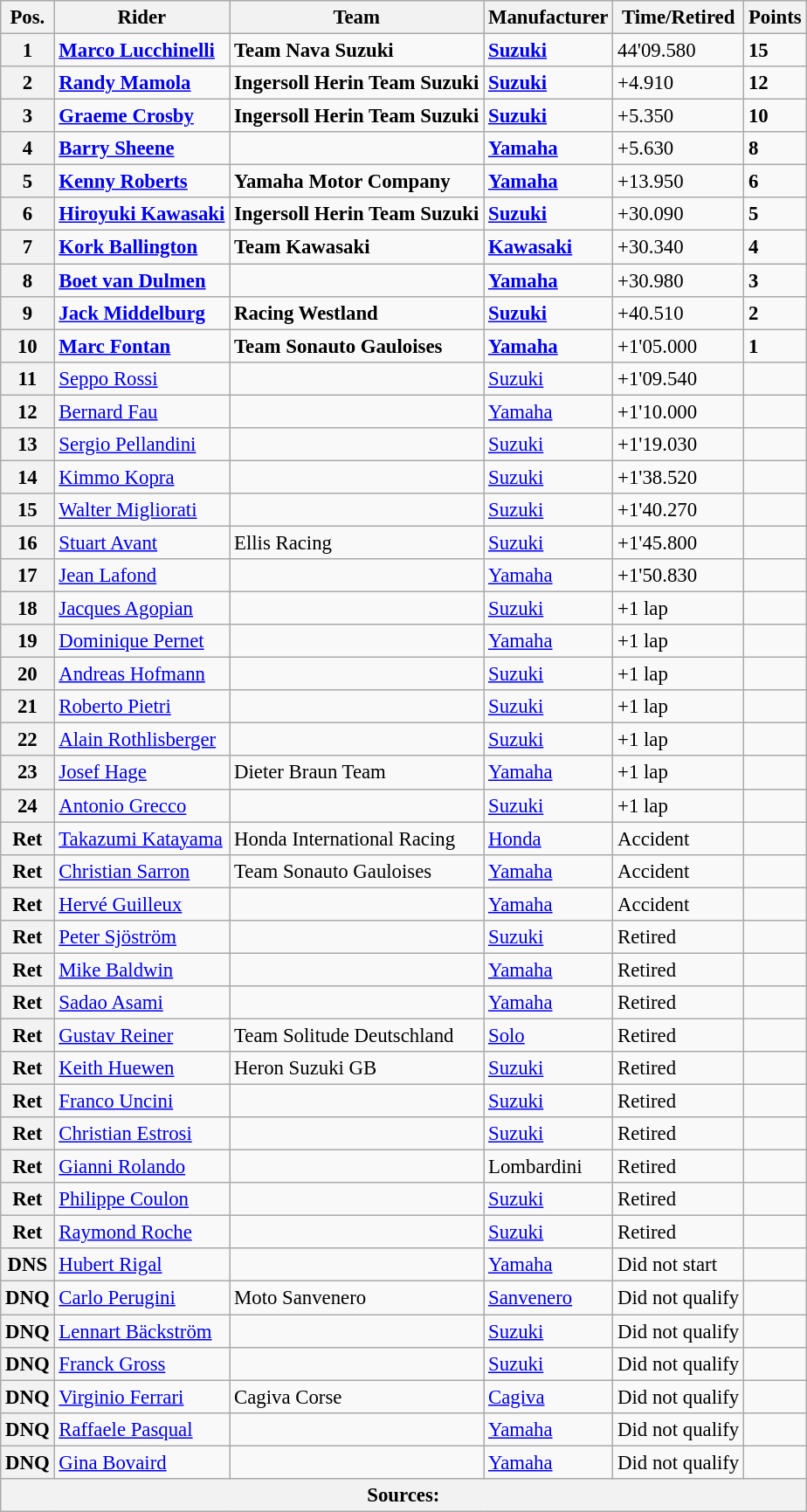<table class="wikitable" style="font-size: 95%;">
<tr>
<th>Pos.</th>
<th>Rider</th>
<th>Team</th>
<th>Manufacturer</th>
<th>Time/Retired</th>
<th>Points</th>
</tr>
<tr>
<th>1</th>
<td> <strong><a href='#'>Marco Lucchinelli</a></strong></td>
<td><strong>Team Nava Suzuki</strong></td>
<td><strong><a href='#'>Suzuki</a></strong></td>
<td>44'09.580</td>
<td><strong>15</strong></td>
</tr>
<tr>
<th>2</th>
<td> <strong><a href='#'>Randy Mamola</a></strong></td>
<td><strong>Ingersoll Herin Team Suzuki</strong></td>
<td><strong><a href='#'>Suzuki</a></strong></td>
<td>+4.910</td>
<td><strong>12</strong></td>
</tr>
<tr>
<th>3</th>
<td> <strong><a href='#'>Graeme Crosby</a></strong></td>
<td><strong>Ingersoll Herin Team Suzuki</strong></td>
<td><strong><a href='#'>Suzuki</a></strong></td>
<td>+5.350</td>
<td><strong>10</strong></td>
</tr>
<tr>
<th>4</th>
<td> <strong><a href='#'>Barry Sheene</a></strong></td>
<td></td>
<td><strong><a href='#'>Yamaha</a></strong></td>
<td>+5.630</td>
<td><strong>8</strong></td>
</tr>
<tr>
<th>5</th>
<td> <strong><a href='#'>Kenny Roberts</a></strong></td>
<td><strong>Yamaha Motor Company</strong></td>
<td><strong><a href='#'>Yamaha</a></strong></td>
<td>+13.950</td>
<td><strong>6</strong></td>
</tr>
<tr>
<th>6</th>
<td> <strong><a href='#'>Hiroyuki Kawasaki</a></strong></td>
<td><strong>Ingersoll Herin Team Suzuki</strong></td>
<td><strong><a href='#'>Suzuki</a></strong></td>
<td>+30.090</td>
<td><strong>5</strong></td>
</tr>
<tr>
<th>7</th>
<td> <strong><a href='#'>Kork Ballington</a></strong></td>
<td><strong>Team Kawasaki</strong></td>
<td><strong><a href='#'>Kawasaki</a></strong></td>
<td>+30.340</td>
<td><strong>4</strong></td>
</tr>
<tr>
<th>8</th>
<td> <strong><a href='#'>Boet van Dulmen</a></strong></td>
<td></td>
<td><strong><a href='#'>Yamaha</a></strong></td>
<td>+30.980</td>
<td><strong>3</strong></td>
</tr>
<tr>
<th>9</th>
<td> <strong><a href='#'>Jack Middelburg</a></strong></td>
<td><strong>Racing Westland</strong></td>
<td><strong><a href='#'>Suzuki</a></strong></td>
<td>+40.510</td>
<td><strong>2</strong></td>
</tr>
<tr>
<th>10</th>
<td> <strong><a href='#'>Marc Fontan</a></strong></td>
<td><strong>Team Sonauto Gauloises</strong></td>
<td><strong><a href='#'>Yamaha</a></strong></td>
<td>+1'05.000</td>
<td><strong>1</strong></td>
</tr>
<tr>
<th>11</th>
<td> <a href='#'>Seppo Rossi</a></td>
<td></td>
<td><a href='#'>Suzuki</a></td>
<td>+1'09.540</td>
<td></td>
</tr>
<tr>
<th>12</th>
<td> <a href='#'>Bernard Fau</a></td>
<td></td>
<td><a href='#'>Yamaha</a></td>
<td>+1'10.000</td>
<td></td>
</tr>
<tr>
<th>13</th>
<td> <a href='#'>Sergio Pellandini</a></td>
<td></td>
<td><a href='#'>Suzuki</a></td>
<td>+1'19.030</td>
<td></td>
</tr>
<tr>
<th>14</th>
<td> <a href='#'>Kimmo Kopra</a></td>
<td></td>
<td><a href='#'>Suzuki</a></td>
<td>+1'38.520</td>
<td></td>
</tr>
<tr>
<th>15</th>
<td> <a href='#'>Walter Migliorati</a></td>
<td></td>
<td><a href='#'>Suzuki</a></td>
<td>+1'40.270</td>
<td></td>
</tr>
<tr>
<th>16</th>
<td> <a href='#'>Stuart Avant</a></td>
<td>Ellis Racing</td>
<td><a href='#'>Suzuki</a></td>
<td>+1'45.800</td>
<td></td>
</tr>
<tr>
<th>17</th>
<td> <a href='#'>Jean Lafond</a></td>
<td></td>
<td><a href='#'>Yamaha</a></td>
<td>+1'50.830</td>
<td></td>
</tr>
<tr>
<th>18</th>
<td> <a href='#'>Jacques Agopian</a></td>
<td></td>
<td><a href='#'>Suzuki</a></td>
<td>+1 lap</td>
<td></td>
</tr>
<tr>
<th>19</th>
<td> <a href='#'>Dominique Pernet</a></td>
<td></td>
<td><a href='#'>Yamaha</a></td>
<td>+1 lap</td>
<td></td>
</tr>
<tr>
<th>20</th>
<td> <a href='#'>Andreas Hofmann</a></td>
<td></td>
<td><a href='#'>Suzuki</a></td>
<td>+1 lap</td>
<td></td>
</tr>
<tr>
<th>21</th>
<td> <a href='#'>Roberto Pietri</a></td>
<td></td>
<td><a href='#'>Suzuki</a></td>
<td>+1 lap</td>
<td></td>
</tr>
<tr>
<th>22</th>
<td> <a href='#'>Alain Rothlisberger</a></td>
<td></td>
<td><a href='#'>Suzuki</a></td>
<td>+1 lap</td>
<td></td>
</tr>
<tr>
<th>23</th>
<td> <a href='#'>Josef Hage</a></td>
<td>Dieter Braun Team</td>
<td><a href='#'>Yamaha</a></td>
<td>+1 lap</td>
<td></td>
</tr>
<tr>
<th>24</th>
<td> <a href='#'>Antonio Grecco</a></td>
<td></td>
<td><a href='#'>Suzuki</a></td>
<td>+1 lap</td>
<td></td>
</tr>
<tr>
<th>Ret</th>
<td> <a href='#'>Takazumi Katayama</a></td>
<td>Honda International Racing</td>
<td><a href='#'>Honda</a></td>
<td>Accident</td>
<td></td>
</tr>
<tr>
<th>Ret</th>
<td> <a href='#'>Christian Sarron</a></td>
<td>Team Sonauto Gauloises</td>
<td><a href='#'>Yamaha</a></td>
<td>Accident</td>
<td></td>
</tr>
<tr>
<th>Ret</th>
<td> <a href='#'>Hervé Guilleux</a></td>
<td></td>
<td><a href='#'>Yamaha</a></td>
<td>Accident</td>
<td></td>
</tr>
<tr>
<th>Ret</th>
<td> <a href='#'>Peter Sjöström</a></td>
<td></td>
<td><a href='#'>Suzuki</a></td>
<td>Retired</td>
<td></td>
</tr>
<tr>
<th>Ret</th>
<td> <a href='#'>Mike Baldwin</a></td>
<td></td>
<td><a href='#'>Yamaha</a></td>
<td>Retired</td>
<td></td>
</tr>
<tr>
<th>Ret</th>
<td> <a href='#'>Sadao Asami</a></td>
<td></td>
<td><a href='#'>Yamaha</a></td>
<td>Retired</td>
<td></td>
</tr>
<tr>
<th>Ret</th>
<td> <a href='#'>Gustav Reiner</a></td>
<td>Team Solitude Deutschland</td>
<td><a href='#'>Solo</a></td>
<td>Retired</td>
<td></td>
</tr>
<tr>
<th>Ret</th>
<td> <a href='#'>Keith Huewen</a></td>
<td>Heron Suzuki GB</td>
<td><a href='#'>Suzuki</a></td>
<td>Retired</td>
<td></td>
</tr>
<tr>
<th>Ret</th>
<td> <a href='#'>Franco Uncini</a></td>
<td></td>
<td><a href='#'>Suzuki</a></td>
<td>Retired</td>
<td></td>
</tr>
<tr>
<th>Ret</th>
<td> <a href='#'>Christian Estrosi</a></td>
<td></td>
<td><a href='#'>Suzuki</a></td>
<td>Retired</td>
<td></td>
</tr>
<tr>
<th>Ret</th>
<td> <a href='#'>Gianni Rolando</a></td>
<td></td>
<td>Lombardini</td>
<td>Retired</td>
<td></td>
</tr>
<tr>
<th>Ret</th>
<td> <a href='#'>Philippe Coulon</a></td>
<td></td>
<td><a href='#'>Suzuki</a></td>
<td>Retired</td>
<td></td>
</tr>
<tr>
<th>Ret</th>
<td> <a href='#'>Raymond Roche</a></td>
<td></td>
<td><a href='#'>Suzuki</a></td>
<td>Retired</td>
<td></td>
</tr>
<tr>
<th>DNS</th>
<td> <a href='#'>Hubert Rigal</a></td>
<td></td>
<td><a href='#'>Yamaha</a></td>
<td>Did not start</td>
<td></td>
</tr>
<tr>
<th>DNQ</th>
<td> <a href='#'>Carlo Perugini</a></td>
<td>Moto Sanvenero</td>
<td><a href='#'>Sanvenero</a></td>
<td>Did not qualify</td>
<td></td>
</tr>
<tr>
<th>DNQ</th>
<td> <a href='#'>Lennart Bäckström</a></td>
<td></td>
<td><a href='#'>Suzuki</a></td>
<td>Did not qualify</td>
<td></td>
</tr>
<tr>
<th>DNQ</th>
<td> <a href='#'>Franck Gross</a></td>
<td></td>
<td><a href='#'>Suzuki</a></td>
<td>Did not qualify</td>
<td></td>
</tr>
<tr>
<th>DNQ</th>
<td> <a href='#'>Virginio Ferrari</a></td>
<td>Cagiva Corse</td>
<td><a href='#'>Cagiva</a></td>
<td>Did not qualify</td>
<td></td>
</tr>
<tr>
<th>DNQ</th>
<td> <a href='#'>Raffaele Pasqual</a></td>
<td></td>
<td><a href='#'>Yamaha</a></td>
<td>Did not qualify</td>
<td></td>
</tr>
<tr>
<th>DNQ</th>
<td> <a href='#'>Gina Bovaird</a></td>
<td></td>
<td><a href='#'>Yamaha</a></td>
<td>Did not qualify</td>
<td></td>
</tr>
<tr>
<th colspan=8>Sources:</th>
</tr>
</table>
